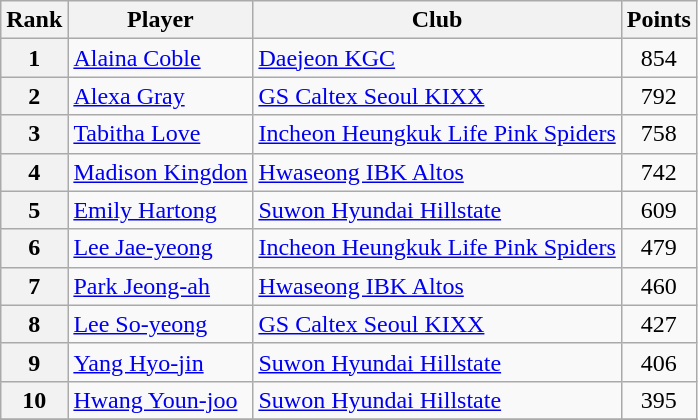<table class=wikitable>
<tr>
<th>Rank</th>
<th>Player</th>
<th>Club</th>
<th>Points</th>
</tr>
<tr>
<th>1</th>
<td> <a href='#'>Alaina Coble</a></td>
<td><a href='#'>Daejeon KGC</a></td>
<td align=center>854</td>
</tr>
<tr>
<th>2</th>
<td> <a href='#'>Alexa Gray</a></td>
<td><a href='#'>GS Caltex Seoul KIXX</a></td>
<td align=center>792</td>
</tr>
<tr>
<th>3</th>
<td> <a href='#'>Tabitha Love</a></td>
<td><a href='#'>Incheon Heungkuk Life Pink Spiders</a></td>
<td align=center>758</td>
</tr>
<tr>
<th>4</th>
<td> <a href='#'>Madison Kingdon</a></td>
<td><a href='#'>Hwaseong IBK Altos</a></td>
<td align=center>742</td>
</tr>
<tr>
<th>5</th>
<td> <a href='#'>Emily Hartong</a></td>
<td><a href='#'>Suwon Hyundai Hillstate</a></td>
<td align=center>609</td>
</tr>
<tr>
<th>6</th>
<td> <a href='#'>Lee Jae-yeong</a></td>
<td><a href='#'>Incheon Heungkuk Life Pink Spiders</a></td>
<td align=center>479</td>
</tr>
<tr>
<th>7</th>
<td> <a href='#'>Park Jeong-ah</a></td>
<td><a href='#'>Hwaseong IBK Altos</a></td>
<td align=center>460</td>
</tr>
<tr>
<th>8</th>
<td> <a href='#'>Lee So-yeong</a></td>
<td><a href='#'>GS Caltex Seoul KIXX</a></td>
<td align=center>427</td>
</tr>
<tr>
<th>9</th>
<td> <a href='#'>Yang Hyo-jin</a></td>
<td><a href='#'>Suwon Hyundai Hillstate</a></td>
<td align=center>406</td>
</tr>
<tr>
<th>10</th>
<td> <a href='#'>Hwang Youn-joo</a></td>
<td><a href='#'>Suwon Hyundai Hillstate</a></td>
<td align=center>395</td>
</tr>
<tr>
</tr>
</table>
